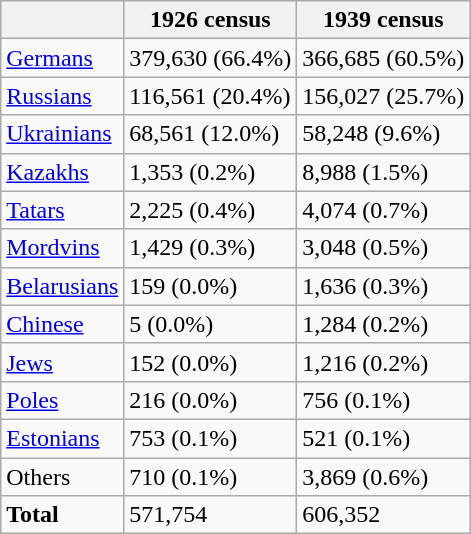<table class="wikitable sortable">
<tr>
<th></th>
<th>1926 census</th>
<th>1939 census</th>
</tr>
<tr>
<td><a href='#'>Germans</a></td>
<td>379,630 (66.4%)</td>
<td>366,685 (60.5%)</td>
</tr>
<tr>
<td><a href='#'>Russians</a></td>
<td>116,561 (20.4%)</td>
<td>156,027 (25.7%)</td>
</tr>
<tr>
<td><a href='#'>Ukrainians</a></td>
<td>68,561 (12.0%)</td>
<td>58,248 (9.6%)</td>
</tr>
<tr>
<td><a href='#'>Kazakhs</a></td>
<td>1,353 (0.2%)</td>
<td>8,988 (1.5%)</td>
</tr>
<tr>
<td><a href='#'>Tatars</a></td>
<td>2,225 (0.4%)</td>
<td>4,074 (0.7%)</td>
</tr>
<tr>
<td><a href='#'>Mordvins</a></td>
<td>1,429 (0.3%)</td>
<td>3,048 (0.5%)</td>
</tr>
<tr>
<td><a href='#'>Belarusians</a></td>
<td>159 (0.0%)</td>
<td>1,636 (0.3%)</td>
</tr>
<tr>
<td><a href='#'>Chinese</a></td>
<td>5 (0.0%)</td>
<td>1,284 (0.2%)</td>
</tr>
<tr>
<td><a href='#'>Jews</a></td>
<td>152 (0.0%)</td>
<td>1,216 (0.2%)</td>
</tr>
<tr>
<td><a href='#'>Poles</a></td>
<td>216 (0.0%)</td>
<td>756 (0.1%)</td>
</tr>
<tr>
<td><a href='#'>Estonians</a></td>
<td>753 (0.1%)</td>
<td>521 (0.1%)</td>
</tr>
<tr>
<td>Others</td>
<td>710 (0.1%)</td>
<td>3,869 (0.6%)</td>
</tr>
<tr>
<td><strong>Total</strong></td>
<td>571,754</td>
<td>606,352</td>
</tr>
</table>
